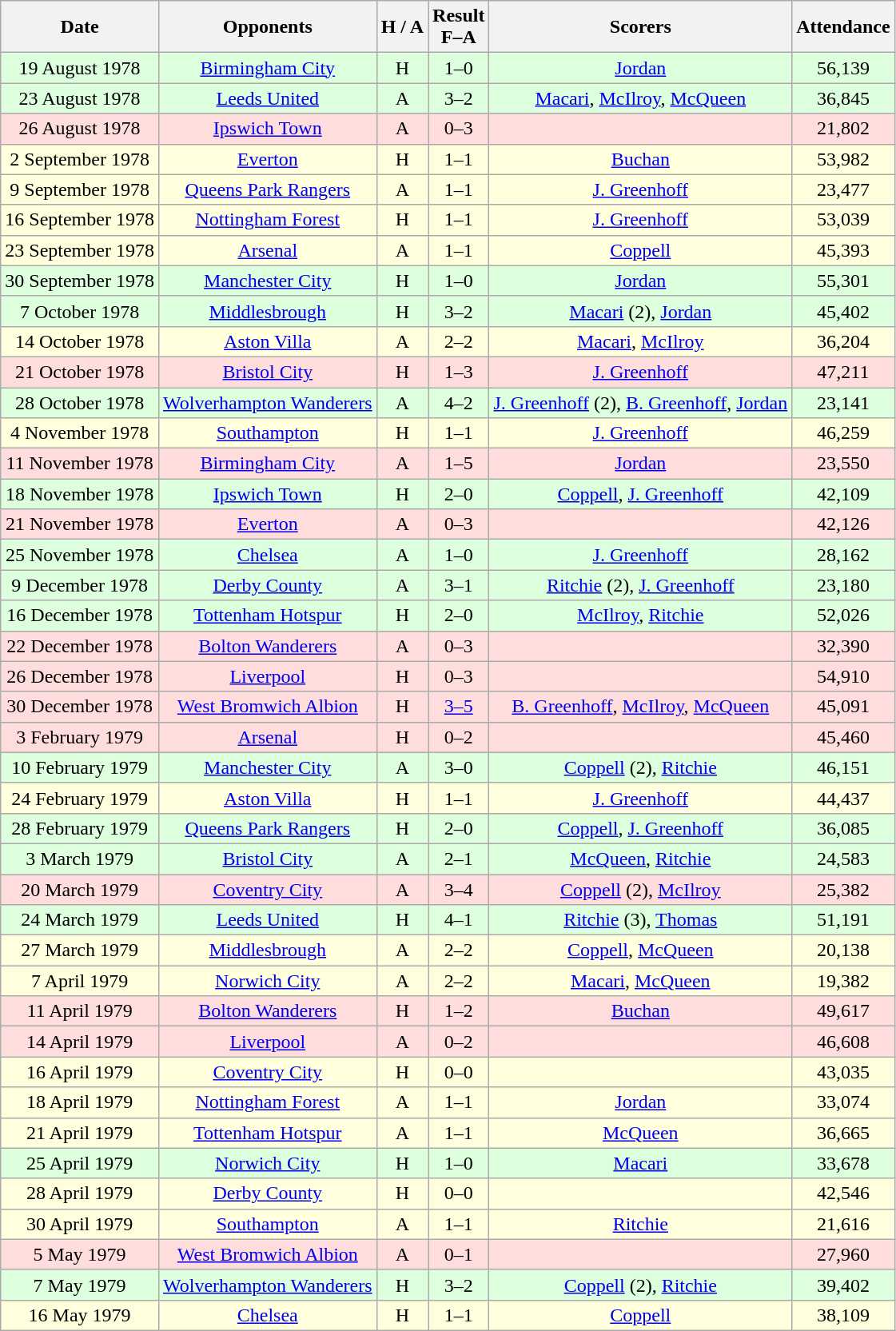<table class="wikitable" style="text-align:center">
<tr>
<th>Date</th>
<th>Opponents</th>
<th>H / A</th>
<th>Result<br>F–A</th>
<th>Scorers</th>
<th>Attendance</th>
</tr>
<tr bgcolor="#ddffdd">
<td>19 August 1978</td>
<td><a href='#'>Birmingham City</a></td>
<td>H</td>
<td>1–0</td>
<td><a href='#'>Jordan</a></td>
<td>56,139</td>
</tr>
<tr bgcolor="#ddffdd">
<td>23 August 1978</td>
<td><a href='#'>Leeds United</a></td>
<td>A</td>
<td>3–2</td>
<td><a href='#'>Macari</a>, <a href='#'>McIlroy</a>, <a href='#'>McQueen</a></td>
<td>36,845</td>
</tr>
<tr bgcolor="#ffdddd">
<td>26 August 1978</td>
<td><a href='#'>Ipswich Town</a></td>
<td>A</td>
<td>0–3</td>
<td></td>
<td>21,802</td>
</tr>
<tr bgcolor="#ffffdd">
<td>2 September 1978</td>
<td><a href='#'>Everton</a></td>
<td>H</td>
<td>1–1</td>
<td><a href='#'>Buchan</a></td>
<td>53,982</td>
</tr>
<tr bgcolor="#ffffdd">
<td>9 September 1978</td>
<td><a href='#'>Queens Park Rangers</a></td>
<td>A</td>
<td>1–1</td>
<td><a href='#'>J. Greenhoff</a></td>
<td>23,477</td>
</tr>
<tr bgcolor="#ffffdd">
<td>16 September 1978</td>
<td><a href='#'>Nottingham Forest</a></td>
<td>H</td>
<td>1–1</td>
<td><a href='#'>J. Greenhoff</a></td>
<td>53,039</td>
</tr>
<tr bgcolor="#ffffdd">
<td>23 September 1978</td>
<td><a href='#'>Arsenal</a></td>
<td>A</td>
<td>1–1</td>
<td><a href='#'>Coppell</a></td>
<td>45,393</td>
</tr>
<tr bgcolor="#ddffdd">
<td>30 September 1978</td>
<td><a href='#'>Manchester City</a></td>
<td>H</td>
<td>1–0</td>
<td><a href='#'>Jordan</a></td>
<td>55,301</td>
</tr>
<tr bgcolor="#ddffdd">
<td>7 October 1978</td>
<td><a href='#'>Middlesbrough</a></td>
<td>H</td>
<td>3–2</td>
<td><a href='#'>Macari</a> (2), <a href='#'>Jordan</a></td>
<td>45,402</td>
</tr>
<tr bgcolor="#ffffdd">
<td>14 October 1978</td>
<td><a href='#'>Aston Villa</a></td>
<td>A</td>
<td>2–2</td>
<td><a href='#'>Macari</a>, <a href='#'>McIlroy</a></td>
<td>36,204</td>
</tr>
<tr bgcolor="#ffdddd">
<td>21 October 1978</td>
<td><a href='#'>Bristol City</a></td>
<td>H</td>
<td>1–3</td>
<td><a href='#'>J. Greenhoff</a></td>
<td>47,211</td>
</tr>
<tr bgcolor="#ddffdd">
<td>28 October 1978</td>
<td><a href='#'>Wolverhampton Wanderers</a></td>
<td>A</td>
<td>4–2</td>
<td><a href='#'>J. Greenhoff</a> (2), <a href='#'>B. Greenhoff</a>, <a href='#'>Jordan</a></td>
<td>23,141</td>
</tr>
<tr bgcolor="#ffffdd">
<td>4 November 1978</td>
<td><a href='#'>Southampton</a></td>
<td>H</td>
<td>1–1</td>
<td><a href='#'>J. Greenhoff</a></td>
<td>46,259</td>
</tr>
<tr bgcolor="#ffdddd">
<td>11 November 1978</td>
<td><a href='#'>Birmingham City</a></td>
<td>A</td>
<td>1–5</td>
<td><a href='#'>Jordan</a></td>
<td>23,550</td>
</tr>
<tr bgcolor="#ddffdd">
<td>18 November 1978</td>
<td><a href='#'>Ipswich Town</a></td>
<td>H</td>
<td>2–0</td>
<td><a href='#'>Coppell</a>, <a href='#'>J. Greenhoff</a></td>
<td>42,109</td>
</tr>
<tr bgcolor="#ffdddd">
<td>21 November 1978</td>
<td><a href='#'>Everton</a></td>
<td>A</td>
<td>0–3</td>
<td></td>
<td>42,126</td>
</tr>
<tr bgcolor="#ddffdd">
<td>25 November 1978</td>
<td><a href='#'>Chelsea</a></td>
<td>A</td>
<td>1–0</td>
<td><a href='#'>J. Greenhoff</a></td>
<td>28,162</td>
</tr>
<tr bgcolor="#ddffdd">
<td>9 December 1978</td>
<td><a href='#'>Derby County</a></td>
<td>A</td>
<td>3–1</td>
<td><a href='#'>Ritchie</a> (2), <a href='#'>J. Greenhoff</a></td>
<td>23,180</td>
</tr>
<tr bgcolor="#ddffdd">
<td>16 December 1978</td>
<td><a href='#'>Tottenham Hotspur</a></td>
<td>H</td>
<td>2–0</td>
<td><a href='#'>McIlroy</a>, <a href='#'>Ritchie</a></td>
<td>52,026</td>
</tr>
<tr bgcolor="#ffdddd">
<td>22 December 1978</td>
<td><a href='#'>Bolton Wanderers</a></td>
<td>A</td>
<td>0–3</td>
<td></td>
<td>32,390</td>
</tr>
<tr bgcolor="#ffdddd">
<td>26 December 1978</td>
<td><a href='#'>Liverpool</a></td>
<td>H</td>
<td>0–3</td>
<td></td>
<td>54,910</td>
</tr>
<tr bgcolor="#ffdddd">
<td>30 December 1978</td>
<td><a href='#'>West Bromwich Albion</a></td>
<td>H</td>
<td><a href='#'>3–5</a></td>
<td><a href='#'>B. Greenhoff</a>, <a href='#'>McIlroy</a>, <a href='#'>McQueen</a></td>
<td>45,091</td>
</tr>
<tr bgcolor="#ffdddd">
<td>3 February 1979</td>
<td><a href='#'>Arsenal</a></td>
<td>H</td>
<td>0–2</td>
<td></td>
<td>45,460</td>
</tr>
<tr bgcolor="#ddffdd">
<td>10 February 1979</td>
<td><a href='#'>Manchester City</a></td>
<td>A</td>
<td>3–0</td>
<td><a href='#'>Coppell</a> (2), <a href='#'>Ritchie</a></td>
<td>46,151</td>
</tr>
<tr bgcolor="#ffffdd">
<td>24 February 1979</td>
<td><a href='#'>Aston Villa</a></td>
<td>H</td>
<td>1–1</td>
<td><a href='#'>J. Greenhoff</a></td>
<td>44,437</td>
</tr>
<tr bgcolor="#ddffdd">
<td>28 February 1979</td>
<td><a href='#'>Queens Park Rangers</a></td>
<td>H</td>
<td>2–0</td>
<td><a href='#'>Coppell</a>, <a href='#'>J. Greenhoff</a></td>
<td>36,085</td>
</tr>
<tr bgcolor="#ddffdd">
<td>3 March 1979</td>
<td><a href='#'>Bristol City</a></td>
<td>A</td>
<td>2–1</td>
<td><a href='#'>McQueen</a>, <a href='#'>Ritchie</a></td>
<td>24,583</td>
</tr>
<tr bgcolor="#ffdddd">
<td>20 March 1979</td>
<td><a href='#'>Coventry City</a></td>
<td>A</td>
<td>3–4</td>
<td><a href='#'>Coppell</a> (2), <a href='#'>McIlroy</a></td>
<td>25,382</td>
</tr>
<tr bgcolor="#ddffdd">
<td>24 March 1979</td>
<td><a href='#'>Leeds United</a></td>
<td>H</td>
<td>4–1</td>
<td><a href='#'>Ritchie</a> (3), <a href='#'>Thomas</a></td>
<td>51,191</td>
</tr>
<tr bgcolor="#ffffdd">
<td>27 March 1979</td>
<td><a href='#'>Middlesbrough</a></td>
<td>A</td>
<td>2–2</td>
<td><a href='#'>Coppell</a>, <a href='#'>McQueen</a></td>
<td>20,138</td>
</tr>
<tr bgcolor="#ffffdd">
<td>7 April 1979</td>
<td><a href='#'>Norwich City</a></td>
<td>A</td>
<td>2–2</td>
<td><a href='#'>Macari</a>, <a href='#'>McQueen</a></td>
<td>19,382</td>
</tr>
<tr bgcolor="#ffdddd">
<td>11 April 1979</td>
<td><a href='#'>Bolton Wanderers</a></td>
<td>H</td>
<td>1–2</td>
<td><a href='#'>Buchan</a></td>
<td>49,617</td>
</tr>
<tr bgcolor="#ffdddd">
<td>14 April 1979</td>
<td><a href='#'>Liverpool</a></td>
<td>A</td>
<td>0–2</td>
<td></td>
<td>46,608</td>
</tr>
<tr bgcolor="#ffffdd">
<td>16 April 1979</td>
<td><a href='#'>Coventry City</a></td>
<td>H</td>
<td>0–0</td>
<td></td>
<td>43,035</td>
</tr>
<tr bgcolor="#ffffdd">
<td>18 April 1979</td>
<td><a href='#'>Nottingham Forest</a></td>
<td>A</td>
<td>1–1</td>
<td><a href='#'>Jordan</a></td>
<td>33,074</td>
</tr>
<tr bgcolor="#ffffdd">
<td>21 April 1979</td>
<td><a href='#'>Tottenham Hotspur</a></td>
<td>A</td>
<td>1–1</td>
<td><a href='#'>McQueen</a></td>
<td>36,665</td>
</tr>
<tr bgcolor="#ddffdd">
<td>25 April 1979</td>
<td><a href='#'>Norwich City</a></td>
<td>H</td>
<td>1–0</td>
<td><a href='#'>Macari</a></td>
<td>33,678</td>
</tr>
<tr bgcolor="#ffffdd">
<td>28 April 1979</td>
<td><a href='#'>Derby County</a></td>
<td>H</td>
<td>0–0</td>
<td></td>
<td>42,546</td>
</tr>
<tr bgcolor="#ffffdd">
<td>30 April 1979</td>
<td><a href='#'>Southampton</a></td>
<td>A</td>
<td>1–1</td>
<td><a href='#'>Ritchie</a></td>
<td>21,616</td>
</tr>
<tr bgcolor="#ffdddd">
<td>5 May 1979</td>
<td><a href='#'>West Bromwich Albion</a></td>
<td>A</td>
<td>0–1</td>
<td></td>
<td>27,960</td>
</tr>
<tr bgcolor="#ddffdd">
<td>7 May 1979</td>
<td><a href='#'>Wolverhampton Wanderers</a></td>
<td>H</td>
<td>3–2</td>
<td><a href='#'>Coppell</a> (2), <a href='#'>Ritchie</a></td>
<td>39,402</td>
</tr>
<tr bgcolor="#ffffdd">
<td>16 May 1979</td>
<td><a href='#'>Chelsea</a></td>
<td>H</td>
<td>1–1</td>
<td><a href='#'>Coppell</a></td>
<td>38,109</td>
</tr>
</table>
